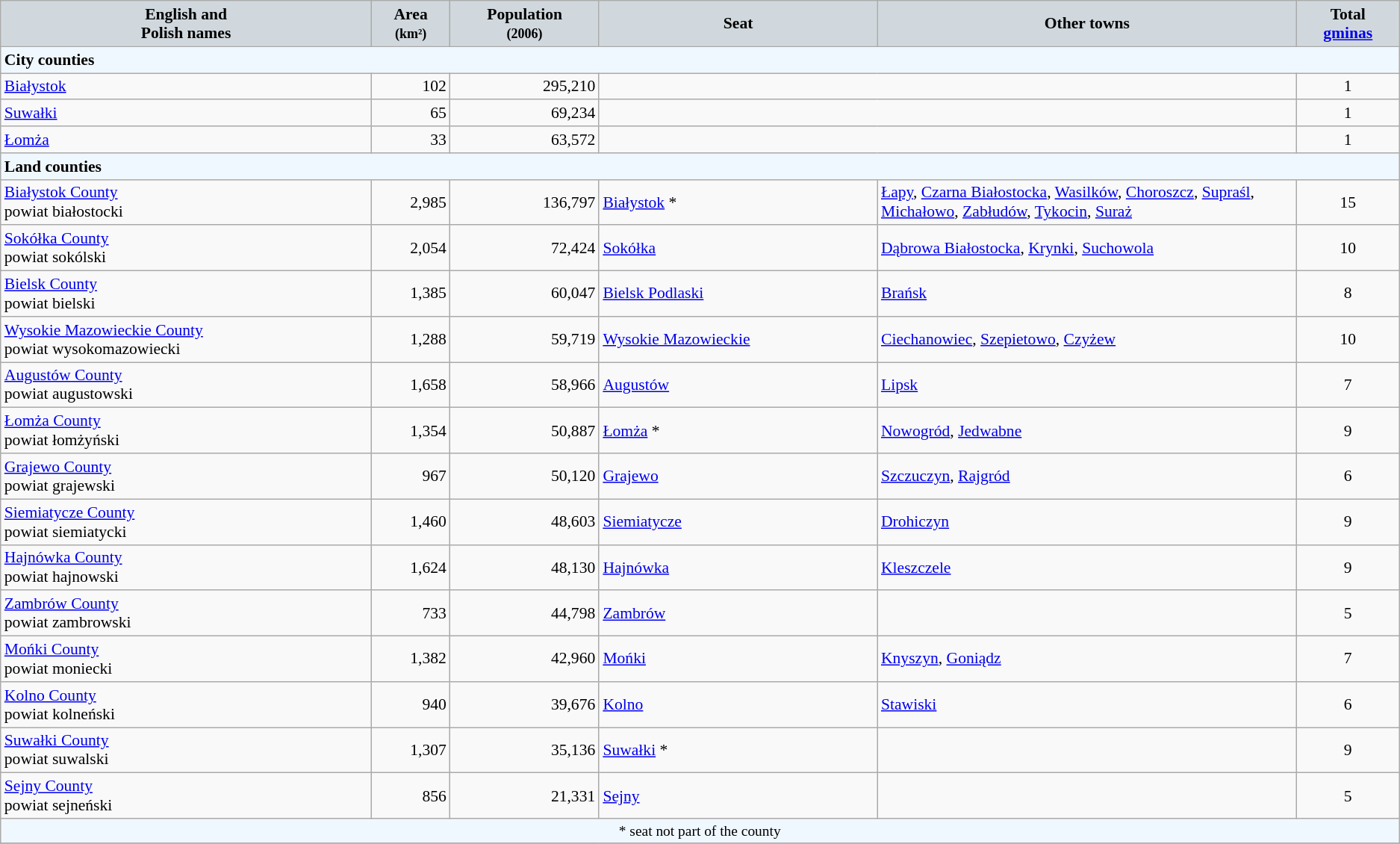<table class="wikitable" style="font-size:90%">
<tr bgcolor="D0D8DD">
<td align="center"><strong>English and<br> Polish names</strong></td>
<td align="center"><strong>Area<br> <small>(km²)</small></strong></td>
<td align="center"><strong>Population<br> <small>(2006)</small></strong></td>
<td align="center"><strong>Seat</strong></td>
<td width="30%" align="center"><strong>Other towns</strong></td>
<td align="center"><strong>Total<br> <a href='#'>gminas</a></strong></td>
</tr>
<tr bgcolor="F0F8FF">
<td colspan=6><strong>City counties</strong></td>
</tr>
<tr>
<td> <a href='#'>Białystok</a></td>
<td align="right">102</td>
<td align="right">295,210</td>
<td colspan=2></td>
<td align="center">1</td>
</tr>
<tr>
<td> <a href='#'>Suwałki</a></td>
<td align="right">65</td>
<td align="right">69,234</td>
<td colspan=2></td>
<td align="center">1</td>
</tr>
<tr>
<td> <a href='#'>Łomża</a></td>
<td align="right">33</td>
<td align="right">63,572</td>
<td colspan=2></td>
<td align="center">1</td>
</tr>
<tr bgcolor="F0F8FF">
<td colspan=6><strong>Land counties</strong></td>
</tr>
<tr>
<td><a href='#'>Białystok County</a><br> powiat białostocki</td>
<td align="right">2,985</td>
<td align="right">136,797</td>
<td><a href='#'>Białystok</a> *</td>
<td><a href='#'>Łapy</a>, <a href='#'>Czarna Białostocka</a>, <a href='#'>Wasilków</a>, <a href='#'>Choroszcz</a>, <a href='#'>Supraśl</a>, <a href='#'>Michałowo</a>, <a href='#'>Zabłudów</a>, <a href='#'>Tykocin</a>, <a href='#'>Suraż</a></td>
<td align="center">15</td>
</tr>
<tr>
<td><a href='#'>Sokółka County</a><br> powiat sokólski</td>
<td align="right">2,054</td>
<td align="right">72,424</td>
<td><a href='#'>Sokółka</a></td>
<td><a href='#'>Dąbrowa Białostocka</a>, <a href='#'>Krynki</a>, <a href='#'>Suchowola</a></td>
<td align="center">10</td>
</tr>
<tr>
<td><a href='#'>Bielsk County</a><br> powiat bielski</td>
<td align="right">1,385</td>
<td align="right">60,047</td>
<td><a href='#'>Bielsk Podlaski</a></td>
<td><a href='#'>Brańsk</a></td>
<td align="center">8</td>
</tr>
<tr>
<td><a href='#'>Wysokie Mazowieckie County</a><br> powiat wysokomazowiecki</td>
<td align="right">1,288</td>
<td align="right">59,719</td>
<td><a href='#'>Wysokie Mazowieckie</a></td>
<td><a href='#'>Ciechanowiec</a>, <a href='#'>Szepietowo</a>, <a href='#'>Czyżew</a></td>
<td align="center">10</td>
</tr>
<tr>
<td><a href='#'>Augustów County</a><br> powiat augustowski</td>
<td align="right">1,658</td>
<td align="right">58,966</td>
<td><a href='#'>Augustów</a></td>
<td><a href='#'>Lipsk</a></td>
<td align="center">7</td>
</tr>
<tr>
<td><a href='#'>Łomża County</a><br> powiat łomżyński</td>
<td align="right">1,354</td>
<td align="right">50,887</td>
<td><a href='#'>Łomża</a> *</td>
<td><a href='#'>Nowogród</a>, <a href='#'>Jedwabne</a></td>
<td align="center">9</td>
</tr>
<tr>
<td><a href='#'>Grajewo County</a><br> powiat grajewski</td>
<td align="right">967</td>
<td align="right">50,120</td>
<td><a href='#'>Grajewo</a></td>
<td><a href='#'>Szczuczyn</a>, <a href='#'>Rajgród</a></td>
<td align="center">6</td>
</tr>
<tr>
<td><a href='#'>Siemiatycze County</a><br> powiat siemiatycki</td>
<td align="right">1,460</td>
<td align="right">48,603</td>
<td><a href='#'>Siemiatycze</a></td>
<td><a href='#'>Drohiczyn</a></td>
<td align="center">9</td>
</tr>
<tr>
<td><a href='#'>Hajnówka County</a><br> powiat hajnowski</td>
<td align="right">1,624</td>
<td align="right">48,130</td>
<td><a href='#'>Hajnówka</a></td>
<td><a href='#'>Kleszczele</a></td>
<td align="center">9</td>
</tr>
<tr>
<td><a href='#'>Zambrów County</a><br> powiat zambrowski</td>
<td align="right">733</td>
<td align="right">44,798</td>
<td><a href='#'>Zambrów</a></td>
<td></td>
<td align="center">5</td>
</tr>
<tr>
<td><a href='#'>Mońki County</a><br> powiat moniecki</td>
<td align="right">1,382</td>
<td align="right">42,960</td>
<td><a href='#'>Mońki</a></td>
<td><a href='#'>Knyszyn</a>, <a href='#'>Goniądz</a></td>
<td align="center">7</td>
</tr>
<tr>
<td><a href='#'>Kolno County</a><br> powiat kolneński</td>
<td align="right">940</td>
<td align="right">39,676</td>
<td><a href='#'>Kolno</a></td>
<td><a href='#'>Stawiski</a></td>
<td align="center">6</td>
</tr>
<tr>
<td><a href='#'>Suwałki County</a><br> powiat suwalski</td>
<td align="right">1,307</td>
<td align="right">35,136</td>
<td><a href='#'>Suwałki</a> *</td>
<td></td>
<td align="center">9</td>
</tr>
<tr>
<td><a href='#'>Sejny County</a><br> powiat sejneński</td>
<td align="right">856</td>
<td align="right">21,331</td>
<td><a href='#'>Sejny</a></td>
<td></td>
<td align="center">5</td>
</tr>
<tr bgcolor="F0F8FF">
<td colspan=6 style="text-align:center;font-size:90%">* seat not part of the county</td>
</tr>
<tr>
</tr>
</table>
